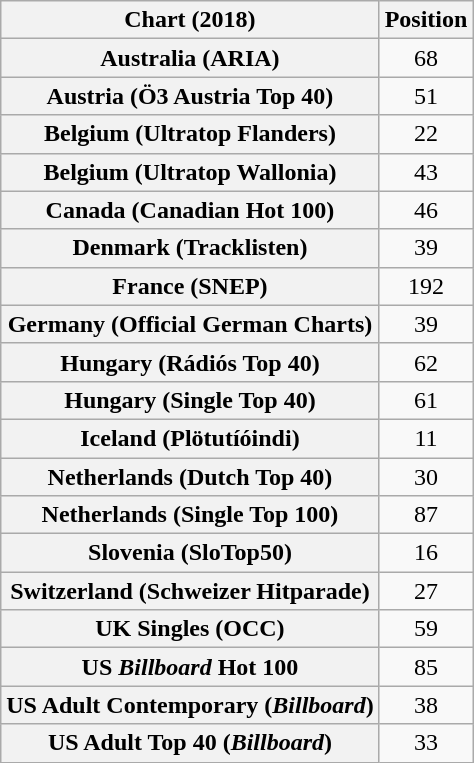<table class="wikitable sortable plainrowheaders" style="text-align:center">
<tr>
<th scope="col">Chart (2018)</th>
<th scope="col">Position</th>
</tr>
<tr>
<th scope="row">Australia (ARIA)</th>
<td>68</td>
</tr>
<tr>
<th scope="row">Austria (Ö3 Austria Top 40)</th>
<td>51</td>
</tr>
<tr>
<th scope="row">Belgium (Ultratop Flanders)</th>
<td>22</td>
</tr>
<tr>
<th scope="row">Belgium (Ultratop Wallonia)</th>
<td>43</td>
</tr>
<tr>
<th scope="row">Canada (Canadian Hot 100)</th>
<td>46</td>
</tr>
<tr>
<th scope="row">Denmark (Tracklisten)</th>
<td>39</td>
</tr>
<tr>
<th scope="row">France (SNEP)</th>
<td>192</td>
</tr>
<tr>
<th scope="row">Germany (Official German Charts)</th>
<td>39</td>
</tr>
<tr>
<th scope="row">Hungary (Rádiós Top 40)</th>
<td>62</td>
</tr>
<tr>
<th scope="row">Hungary (Single Top 40)</th>
<td>61</td>
</tr>
<tr>
<th scope="row">Iceland (Plötutíóindi)</th>
<td>11</td>
</tr>
<tr>
<th scope="row">Netherlands (Dutch Top 40)</th>
<td>30</td>
</tr>
<tr>
<th scope="row">Netherlands (Single Top 100)</th>
<td>87</td>
</tr>
<tr>
<th scope="row">Slovenia (SloTop50)</th>
<td>16</td>
</tr>
<tr>
<th scope="row">Switzerland (Schweizer Hitparade)</th>
<td>27</td>
</tr>
<tr>
<th scope="row">UK Singles (OCC)</th>
<td>59</td>
</tr>
<tr>
<th scope="row">US <em>Billboard</em> Hot 100</th>
<td>85</td>
</tr>
<tr>
<th scope="row">US Adult Contemporary (<em>Billboard</em>)</th>
<td>38</td>
</tr>
<tr>
<th scope="row">US Adult Top 40 (<em>Billboard</em>)</th>
<td>33</td>
</tr>
</table>
